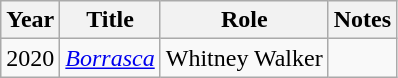<table class="wikitable sortable">
<tr>
<th>Year</th>
<th>Title</th>
<th>Role</th>
<th>Notes</th>
</tr>
<tr>
<td>2020</td>
<td><em><a href='#'>Borrasca</a></em></td>
<td>Whitney Walker</td>
<td></td>
</tr>
</table>
